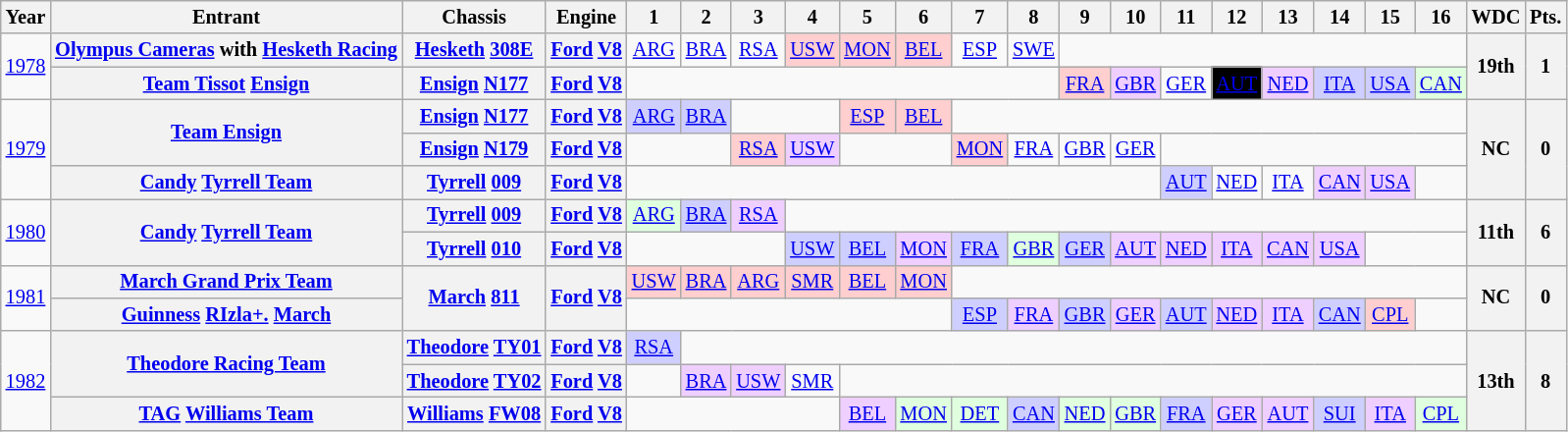<table class="wikitable" style="text-align:center; font-size:85%">
<tr>
<th>Year</th>
<th>Entrant</th>
<th>Chassis</th>
<th>Engine</th>
<th>1</th>
<th>2</th>
<th>3</th>
<th>4</th>
<th>5</th>
<th>6</th>
<th>7</th>
<th>8</th>
<th>9</th>
<th>10</th>
<th>11</th>
<th>12</th>
<th>13</th>
<th>14</th>
<th>15</th>
<th>16</th>
<th>WDC</th>
<th>Pts.</th>
</tr>
<tr>
<td rowspan="2"><a href='#'>1978</a></td>
<th nowrap><a href='#'>Olympus Cameras</a> with <a href='#'>Hesketh Racing</a></th>
<th nowrap><a href='#'>Hesketh</a> <a href='#'>308E</a></th>
<th nowrap><a href='#'>Ford</a> <a href='#'>V8</a></th>
<td><a href='#'>ARG</a></td>
<td><a href='#'>BRA</a></td>
<td><a href='#'>RSA</a></td>
<td style="background:#FFCFCF;"><a href='#'>USW</a><br></td>
<td style="background:#FFCFCF;"><a href='#'>MON</a><br></td>
<td style="background:#FFCFCF;"><a href='#'>BEL</a><br></td>
<td><a href='#'>ESP</a></td>
<td><a href='#'>SWE</a></td>
<td colspan=8></td>
<th rowspan="2">19th</th>
<th rowspan="2">1</th>
</tr>
<tr>
<th nowrap><a href='#'>Team Tissot</a> <a href='#'>Ensign</a></th>
<th nowrap><a href='#'>Ensign</a> <a href='#'>N177</a></th>
<th nowrap><a href='#'>Ford</a> <a href='#'>V8</a></th>
<td colspan=8></td>
<td style="background:#FFCFCF;"><a href='#'>FRA</a><br></td>
<td style="background:#EFCFFF;"><a href='#'>GBR</a><br></td>
<td><a href='#'>GER</a></td>
<td style="background:#000000; color:#ffffff"><a href='#'><span>AUT</span></a><br></td>
<td style="background:#EFCFFF;"><a href='#'>NED</a><br></td>
<td style="background:#CFCFFF;"><a href='#'>ITA</a><br></td>
<td style="background:#CFCFFF;"><a href='#'>USA</a><br></td>
<td style="background:#DFFFDF;"><a href='#'>CAN</a><br></td>
</tr>
<tr>
<td rowspan="3"><a href='#'>1979</a></td>
<th rowspan="2" nowrap><a href='#'>Team Ensign</a></th>
<th nowrap><a href='#'>Ensign</a> <a href='#'>N177</a></th>
<th nowrap><a href='#'>Ford</a> <a href='#'>V8</a></th>
<td style="background:#CFCFFF;"><a href='#'>ARG</a><br></td>
<td style="background:#CFCFFF;"><a href='#'>BRA</a><br></td>
<td colspan=2></td>
<td style="background:#FFCFCF;"><a href='#'>ESP</a><br></td>
<td style="background:#FFCFCF;"><a href='#'>BEL</a><br></td>
<td colspan=10></td>
<th rowspan="3">NC</th>
<th rowspan="3">0</th>
</tr>
<tr>
<th nowrap><a href='#'>Ensign</a> <a href='#'>N179</a></th>
<th nowrap><a href='#'>Ford</a> <a href='#'>V8</a></th>
<td colspan=2></td>
<td style="background:#FFCFCF;"><a href='#'>RSA</a><br></td>
<td style="background:#EFCFFF;"><a href='#'>USW</a><br></td>
<td colspan=2></td>
<td style="background:#FFCFCF;"><a href='#'>MON</a><br></td>
<td><a href='#'>FRA</a></td>
<td><a href='#'>GBR</a></td>
<td><a href='#'>GER</a></td>
<td colspan=6></td>
</tr>
<tr>
<th nowrap><a href='#'>Candy</a> <a href='#'>Tyrrell Team</a></th>
<th nowrap><a href='#'>Tyrrell</a> <a href='#'>009</a></th>
<th nowrap><a href='#'>Ford</a> <a href='#'>V8</a></th>
<td colspan=10></td>
<td style="background:#CFCFFF;"><a href='#'>AUT</a><br></td>
<td><a href='#'>NED</a></td>
<td><a href='#'>ITA</a></td>
<td style="background:#EFCFFF;"><a href='#'>CAN</a><br></td>
<td style="background:#EFCFFF;"><a href='#'>USA</a><br></td>
<td></td>
</tr>
<tr>
<td rowspan="2"><a href='#'>1980</a></td>
<th rowspan="2" nowrap><a href='#'>Candy</a> <a href='#'>Tyrrell Team</a></th>
<th nowrap><a href='#'>Tyrrell</a> <a href='#'>009</a></th>
<th nowrap><a href='#'>Ford</a> <a href='#'>V8</a></th>
<td style="background:#DFFFDF;"><a href='#'>ARG</a><br></td>
<td style="background:#CFCFFF;"><a href='#'>BRA</a><br></td>
<td style="background:#EFCFFF;"><a href='#'>RSA</a><br></td>
<td colspan=13></td>
<th rowspan="2">11th</th>
<th rowspan="2">6</th>
</tr>
<tr>
<th nowrap><a href='#'>Tyrrell</a> <a href='#'>010</a></th>
<th nowrap><a href='#'>Ford</a> <a href='#'>V8</a></th>
<td colspan=3></td>
<td style="background:#CFCFFF;"><a href='#'>USW</a><br></td>
<td style="background:#CFCFFF;"><a href='#'>BEL</a><br></td>
<td style="background:#EFCFFF;"><a href='#'>MON</a><br></td>
<td style="background:#CFCFFF;"><a href='#'>FRA</a><br></td>
<td style="background:#DFFFDF;"><a href='#'>GBR</a><br></td>
<td style="background:#CFCFFF;"><a href='#'>GER</a><br></td>
<td style="background:#EFCFFF;"><a href='#'>AUT</a><br></td>
<td style="background:#EFCFFF;"><a href='#'>NED</a><br></td>
<td style="background:#EFCFFF;"><a href='#'>ITA</a><br></td>
<td style="background:#EFCFFF;"><a href='#'>CAN</a><br></td>
<td style="background:#EFCFFF;"><a href='#'>USA</a><br></td>
<td colspan=2></td>
</tr>
<tr>
<td rowspan="2"><a href='#'>1981</a></td>
<th nowrap><a href='#'>March Grand Prix Team</a></th>
<th rowspan="2" nowrap=""><a href='#'>March</a> <a href='#'>811</a></th>
<th rowspan="2" nowrap=""><a href='#'>Ford</a> <a href='#'>V8</a></th>
<td style="background:#FFCFCF;"><a href='#'>USW</a><br></td>
<td style="background:#FFCFCF;"><a href='#'>BRA</a><br></td>
<td style="background:#FFCFCF;"><a href='#'>ARG</a><br></td>
<td style="background:#FFCFCF;"><a href='#'>SMR</a><br></td>
<td style="background:#FFCFCF;"><a href='#'>BEL</a><br></td>
<td style="background:#FFCFCF;"><a href='#'>MON</a><br></td>
<td colspan="10"></td>
<th rowspan="2">NC</th>
<th rowspan="2">0</th>
</tr>
<tr>
<th><a href='#'>Guinness</a> <a href='#'>RIzla+.</a> <a href='#'>March</a></th>
<td colspan="6"></td>
<td style="background:#CFCFFF;"><a href='#'>ESP</a><br></td>
<td style="background:#EFCFFF;"><a href='#'>FRA</a><br></td>
<td style="background:#CFCFFF;"><a href='#'>GBR</a><br></td>
<td style="background:#EFCFFF;"><a href='#'>GER</a><br></td>
<td style="background:#CFCFFF;"><a href='#'>AUT</a><br></td>
<td style="background:#EFCFFF;"><a href='#'>NED</a><br></td>
<td style="background:#EFCFFF;"><a href='#'>ITA</a><br></td>
<td style="background:#CFCFFF;"><a href='#'>CAN</a><br></td>
<td style="background:#FFCFCF;"><a href='#'>CPL</a><br></td>
<td></td>
</tr>
<tr>
<td rowspan="3"><a href='#'>1982</a></td>
<th rowspan="2" nowrap><a href='#'>Theodore Racing Team</a></th>
<th nowrap><a href='#'>Theodore</a> <a href='#'>TY01</a></th>
<th nowrap><a href='#'>Ford</a> <a href='#'>V8</a></th>
<td style="background:#CFCFFF;"><a href='#'>RSA</a><br></td>
<td colspan=15></td>
<th rowspan="3">13th</th>
<th rowspan="3">8</th>
</tr>
<tr>
<th nowrap><a href='#'>Theodore</a> <a href='#'>TY02</a></th>
<th nowrap><a href='#'>Ford</a> <a href='#'>V8</a></th>
<td></td>
<td style="background:#EFCFFF;"><a href='#'>BRA</a><br></td>
<td style="background:#EFCFFF;"><a href='#'>USW</a><br></td>
<td><a href='#'>SMR</a></td>
<td colspan=12></td>
</tr>
<tr>
<th nowrap><a href='#'>TAG</a> <a href='#'>Williams Team</a></th>
<th nowrap><a href='#'>Williams</a> <a href='#'>FW08</a></th>
<th nowrap><a href='#'>Ford</a> <a href='#'>V8</a></th>
<td colspan=4></td>
<td style="background:#EFCFFF;"><a href='#'>BEL</a><br></td>
<td style="background:#DFFFDF;"><a href='#'>MON</a><br></td>
<td style="background:#DFFFDF;"><a href='#'>DET</a><br></td>
<td style="background:#CFCFFF;"><a href='#'>CAN</a><br></td>
<td style="background:#DFFFDF;"><a href='#'>NED</a><br></td>
<td style="background:#DFFFDF;"><a href='#'>GBR</a><br></td>
<td style="background:#CFCFFF;"><a href='#'>FRA</a><br></td>
<td style="background:#EFCFFF;"><a href='#'>GER</a><br></td>
<td style="background:#EFCFFF;"><a href='#'>AUT</a><br></td>
<td style="background:#CFCFFF;"><a href='#'>SUI</a><br></td>
<td style="background:#EFCFFF;"><a href='#'>ITA</a><br></td>
<td style="background:#DFFFDF;"><a href='#'>CPL</a><br></td>
</tr>
</table>
